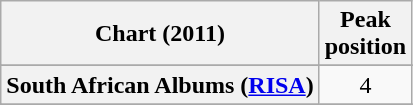<table class="wikitable sortable plainrowheaders" style="text-align:center">
<tr>
<th scope="col">Chart (2011)</th>
<th scope="col">Peak<br>position</th>
</tr>
<tr>
</tr>
<tr>
<th scope="row">South African Albums (<a href='#'>RISA</a>)</th>
<td>4</td>
</tr>
<tr>
</tr>
<tr>
</tr>
<tr>
</tr>
</table>
